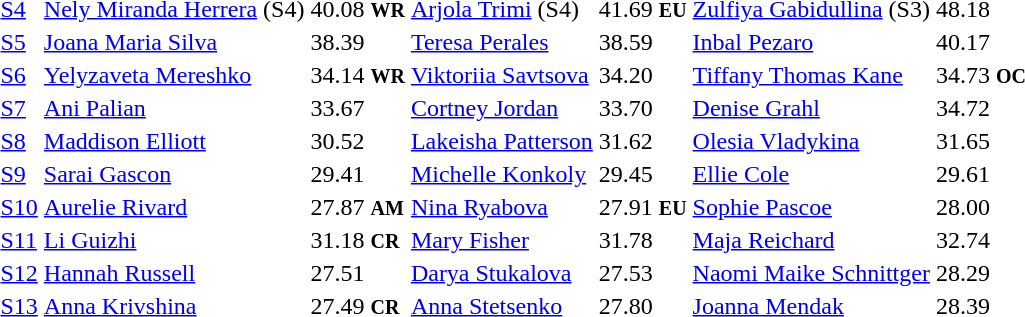<table>
<tr>
<td><a href='#'>S4</a></td>
<td><a href='#'>Nely Miranda Herrera</a> (S4)<br></td>
<td>40.08 <small><strong>WR</strong></small></td>
<td><a href='#'>Arjola Trimi</a> (S4)<br></td>
<td>41.69 <small><strong>EU</strong></small></td>
<td><a href='#'>Zulfiya Gabidullina</a> (S3)<br></td>
<td>48.18</td>
</tr>
<tr>
<td><a href='#'>S5</a></td>
<td><a href='#'>Joana Maria Silva</a><br></td>
<td>38.39</td>
<td><a href='#'>Teresa Perales</a><br></td>
<td>38.59</td>
<td><a href='#'>Inbal Pezaro</a><br></td>
<td>40.17</td>
</tr>
<tr>
<td><a href='#'>S6</a></td>
<td><a href='#'>Yelyzaveta Mereshko</a><br></td>
<td>34.14 <small><strong>WR</strong></small></td>
<td><a href='#'>Viktoriia Savtsova</a><br></td>
<td>34.20</td>
<td><a href='#'>Tiffany Thomas Kane</a><br></td>
<td>34.73 <small><strong>OC</strong></small></td>
</tr>
<tr>
<td><a href='#'>S7</a></td>
<td><a href='#'>Ani Palian</a><br></td>
<td>33.67</td>
<td><a href='#'>Cortney Jordan</a><br></td>
<td>33.70</td>
<td><a href='#'>Denise Grahl</a><br></td>
<td>34.72</td>
</tr>
<tr>
<td><a href='#'>S8</a></td>
<td><a href='#'>Maddison Elliott</a><br></td>
<td>30.52</td>
<td><a href='#'>Lakeisha Patterson</a><br></td>
<td>31.62</td>
<td><a href='#'>Olesia Vladykina</a><br></td>
<td>31.65</td>
</tr>
<tr>
<td><a href='#'>S9</a></td>
<td><a href='#'>Sarai Gascon</a><br></td>
<td>29.41</td>
<td><a href='#'>Michelle Konkoly</a><br></td>
<td>29.45</td>
<td><a href='#'>Ellie Cole</a><br></td>
<td>29.61</td>
</tr>
<tr>
<td><a href='#'>S10</a></td>
<td><a href='#'>Aurelie Rivard</a><br></td>
<td>27.87 <small><strong>AM</strong></small></td>
<td><a href='#'>Nina Ryabova</a><br></td>
<td>27.91 <small><strong>EU</strong></small></td>
<td><a href='#'>Sophie Pascoe</a><br></td>
<td>28.00</td>
</tr>
<tr>
<td><a href='#'>S11</a></td>
<td><a href='#'>Li Guizhi</a><br></td>
<td>31.18 <small><strong>CR</strong></small></td>
<td><a href='#'>Mary Fisher</a><br></td>
<td>31.78</td>
<td><a href='#'>Maja Reichard</a><br></td>
<td>32.74</td>
</tr>
<tr>
<td><a href='#'>S12</a></td>
<td><a href='#'>Hannah Russell</a><br></td>
<td>27.51</td>
<td><a href='#'>Darya Stukalova</a><br></td>
<td>27.53</td>
<td><a href='#'>Naomi Maike Schnittger</a><br></td>
<td>28.29</td>
</tr>
<tr>
<td><a href='#'>S13</a></td>
<td><a href='#'>Anna Krivshina</a><br></td>
<td>27.49 <small><strong>CR</strong></small></td>
<td><a href='#'>Anna Stetsenko</a><br></td>
<td>27.80</td>
<td><a href='#'>Joanna Mendak</a><br></td>
<td>28.39</td>
</tr>
</table>
